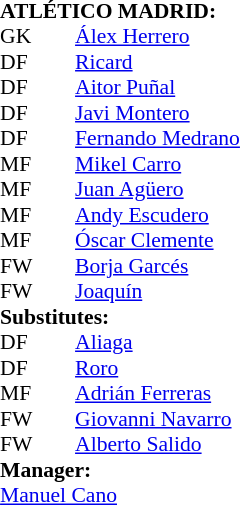<table style="font-size: 90%" cellspacing="0" cellpadding="0" align=center>
<tr>
<td colspan="4"><strong>ATLÉTICO MADRID:</strong></td>
</tr>
<tr>
<th width=25></th>
<th width=25></th>
</tr>
<tr>
<td>GK</td>
<td></td>
<td> <a href='#'>Álex Herrero</a></td>
</tr>
<tr>
<td>DF</td>
<td></td>
<td> <a href='#'>Ricard</a></td>
</tr>
<tr>
<td>DF</td>
<td></td>
<td> <a href='#'>Aitor Puñal</a></td>
</tr>
<tr>
<td>DF</td>
<td></td>
<td> <a href='#'>Javi Montero</a></td>
<td></td>
</tr>
<tr>
<td>DF</td>
<td></td>
<td> <a href='#'>Fernando Medrano</a></td>
</tr>
<tr>
<td>MF</td>
<td></td>
<td> <a href='#'>Mikel Carro</a></td>
</tr>
<tr>
<td>MF</td>
<td></td>
<td> <a href='#'>Juan Agüero</a></td>
<td></td>
<td></td>
</tr>
<tr>
<td>MF</td>
<td></td>
<td> <a href='#'>Andy Escudero</a></td>
<td></td>
<td></td>
</tr>
<tr>
<td>MF</td>
<td></td>
<td> <a href='#'>Óscar Clemente</a></td>
<td></td>
<td></td>
</tr>
<tr>
<td>FW</td>
<td></td>
<td> <a href='#'>Borja Garcés</a></td>
<td></td>
<td></td>
</tr>
<tr>
<td>FW</td>
<td></td>
<td> <a href='#'>Joaquín</a></td>
<td></td>
<td></td>
</tr>
<tr>
<td colspan=3><strong>Substitutes:</strong></td>
</tr>
<tr>
<td>DF</td>
<td></td>
<td> <a href='#'>Aliaga</a></td>
<td></td>
<td></td>
</tr>
<tr>
<td>DF</td>
<td></td>
<td> <a href='#'>Roro</a></td>
<td></td>
<td></td>
</tr>
<tr>
<td>MF</td>
<td></td>
<td> <a href='#'>Adrián Ferreras</a></td>
<td></td>
<td></td>
</tr>
<tr>
<td>FW</td>
<td></td>
<td> <a href='#'>Giovanni Navarro</a></td>
<td></td>
<td></td>
</tr>
<tr>
<td>FW</td>
<td></td>
<td> <a href='#'>Alberto Salido</a></td>
<td></td>
<td></td>
</tr>
<tr>
<td colspan=3><strong>Manager:</strong></td>
</tr>
<tr>
<td colspan=4> <a href='#'>Manuel Cano</a></td>
</tr>
</table>
